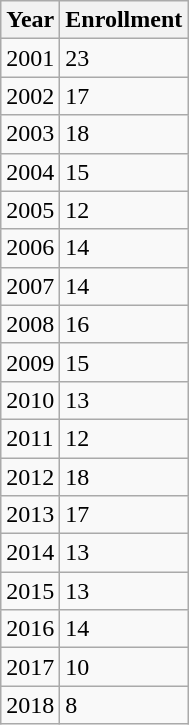<table class="wikitable">
<tr>
<th>Year</th>
<th>Enrollment</th>
</tr>
<tr>
<td>2001</td>
<td>23</td>
</tr>
<tr>
<td>2002</td>
<td>17</td>
</tr>
<tr>
<td>2003</td>
<td>18</td>
</tr>
<tr>
<td>2004</td>
<td>15</td>
</tr>
<tr>
<td>2005</td>
<td>12</td>
</tr>
<tr>
<td>2006</td>
<td>14</td>
</tr>
<tr>
<td>2007</td>
<td>14</td>
</tr>
<tr>
<td>2008</td>
<td>16</td>
</tr>
<tr>
<td>2009</td>
<td>15</td>
</tr>
<tr>
<td>2010</td>
<td>13</td>
</tr>
<tr>
<td>2011</td>
<td>12</td>
</tr>
<tr>
<td>2012</td>
<td>18</td>
</tr>
<tr>
<td>2013</td>
<td>17</td>
</tr>
<tr>
<td>2014</td>
<td>13</td>
</tr>
<tr>
<td>2015</td>
<td>13</td>
</tr>
<tr>
<td>2016</td>
<td>14</td>
</tr>
<tr>
<td>2017</td>
<td>10</td>
</tr>
<tr>
<td>2018</td>
<td>8</td>
</tr>
</table>
